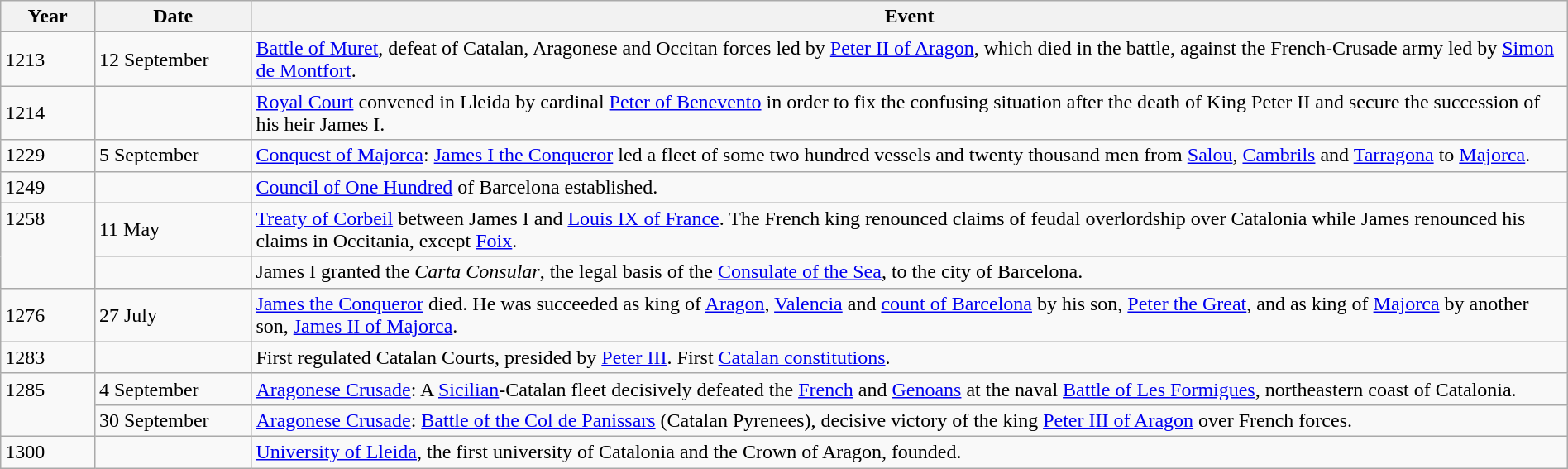<table class="wikitable" width="100%">
<tr>
<th style="width:6%">Year</th>
<th style="width:10%">Date</th>
<th>Event</th>
</tr>
<tr>
<td>1213</td>
<td>12 September</td>
<td><a href='#'>Battle of Muret</a>, defeat of Catalan, Aragonese and Occitan forces led by <a href='#'>Peter II of Aragon</a>, which died in the battle, against the French-Crusade army led by <a href='#'>Simon de Montfort</a>.</td>
</tr>
<tr>
<td>1214</td>
<td></td>
<td><a href='#'>Royal Court</a> convened in Lleida by cardinal <a href='#'>Peter of Benevento</a> in order to fix the confusing situation after the death of King Peter II and secure the succession of his heir James I.</td>
</tr>
<tr>
<td>1229</td>
<td>5 September</td>
<td><a href='#'>Conquest of Majorca</a>: <a href='#'>James I the Conqueror</a> led a fleet of some two hundred vessels and twenty thousand men from <a href='#'>Salou</a>, <a href='#'>Cambrils</a> and <a href='#'>Tarragona</a> to <a href='#'>Majorca</a>.</td>
</tr>
<tr>
<td>1249</td>
<td></td>
<td><a href='#'>Council of One Hundred</a> of Barcelona established.</td>
</tr>
<tr>
<td rowspan="2" valign="top">1258</td>
<td>11 May</td>
<td><a href='#'>Treaty of Corbeil</a> between James I and <a href='#'>Louis IX of France</a>. The French king renounced claims of feudal overlordship over Catalonia while James renounced his claims in Occitania, except <a href='#'>Foix</a>.</td>
</tr>
<tr>
<td></td>
<td>James I granted the <em>Carta Consular</em>, the legal basis of the <a href='#'>Consulate of the Sea</a>, to the city of Barcelona.</td>
</tr>
<tr>
<td>1276</td>
<td>27 July</td>
<td><a href='#'>James the Conqueror</a> died. He was succeeded as king of <a href='#'>Aragon</a>, <a href='#'>Valencia</a> and <a href='#'>count of Barcelona</a> by his son, <a href='#'>Peter the Great</a>, and as king of <a href='#'>Majorca</a> by another son, <a href='#'>James II of Majorca</a>.</td>
</tr>
<tr>
<td>1283</td>
<td></td>
<td>First regulated Catalan Courts, presided by <a href='#'>Peter III</a>. First <a href='#'>Catalan constitutions</a>.</td>
</tr>
<tr>
<td rowspan="2" valign="top">1285</td>
<td>4 September</td>
<td><a href='#'>Aragonese Crusade</a>: A <a href='#'>Sicilian</a>-Catalan fleet decisively defeated the <a href='#'>French</a> and <a href='#'>Genoans</a> at the naval <a href='#'>Battle of Les Formigues</a>, northeastern coast of Catalonia.</td>
</tr>
<tr>
<td>30 September</td>
<td><a href='#'>Aragonese Crusade</a>: <a href='#'>Battle of the Col de Panissars</a> (Catalan Pyrenees), decisive victory of the king <a href='#'>Peter III of Aragon</a> over French forces.</td>
</tr>
<tr>
<td>1300</td>
<td></td>
<td><a href='#'>University of Lleida</a>, the first university of Catalonia and the Crown of Aragon, founded.</td>
</tr>
</table>
